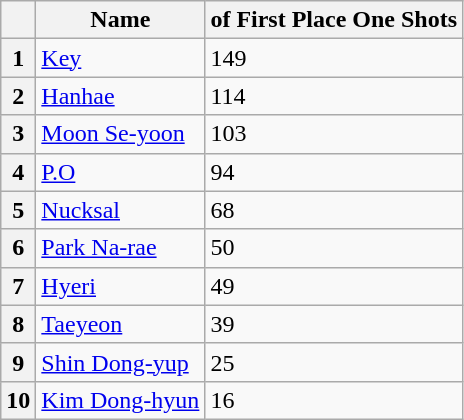<table class="wikitable plainrowheaders">
<tr>
<th scope="col"></th>
<th scope="col">Name</th>
<th scope="col"> of First Place One Shots</th>
</tr>
<tr>
<th scope="row">1</th>
<td><a href='#'>Key</a></td>
<td>149</td>
</tr>
<tr>
<th scope="row">2</th>
<td><a href='#'>Hanhae</a></td>
<td>114</td>
</tr>
<tr>
<th scope="row">3</th>
<td><a href='#'>Moon Se-yoon</a></td>
<td>103</td>
</tr>
<tr>
<th scope="row">4</th>
<td><a href='#'>P.O</a></td>
<td>94</td>
</tr>
<tr>
<th scope="row">5</th>
<td><a href='#'>Nucksal</a></td>
<td>68</td>
</tr>
<tr>
<th scope="row">6</th>
<td><a href='#'>Park Na-rae</a></td>
<td>50</td>
</tr>
<tr>
<th scope="row">7</th>
<td><a href='#'>Hyeri</a></td>
<td>49</td>
</tr>
<tr>
<th scope="row">8</th>
<td><a href='#'>Taeyeon</a></td>
<td>39</td>
</tr>
<tr>
<th scope="row">9</th>
<td><a href='#'>Shin Dong-yup</a></td>
<td>25</td>
</tr>
<tr>
<th scope="row">10</th>
<td><a href='#'>Kim Dong-hyun</a></td>
<td>16</td>
</tr>
</table>
